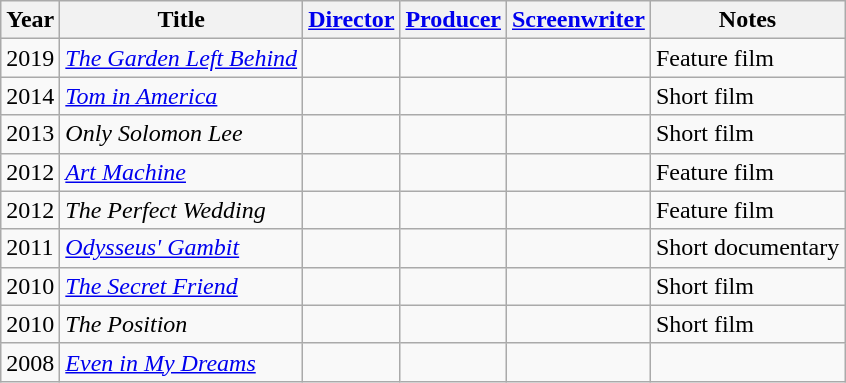<table class="wikitable sortable">
<tr>
<th>Year</th>
<th>Title</th>
<th><a href='#'>Director</a></th>
<th><a href='#'>Producer</a></th>
<th><a href='#'>Screenwriter</a></th>
<th>Notes</th>
</tr>
<tr>
<td>2019</td>
<td><em><a href='#'>The Garden Left Behind</a></em></td>
<td></td>
<td></td>
<td></td>
<td>Feature film</td>
</tr>
<tr>
<td>2014</td>
<td><em><a href='#'>Tom in America</a></em></td>
<td></td>
<td></td>
<td></td>
<td>Short film</td>
</tr>
<tr>
<td>2013</td>
<td><em>Only Solomon Lee</em></td>
<td></td>
<td></td>
<td></td>
<td>Short film</td>
</tr>
<tr>
<td>2012</td>
<td><em><a href='#'>Art Machine</a></em></td>
<td></td>
<td></td>
<td></td>
<td>Feature film</td>
</tr>
<tr>
<td>2012</td>
<td><em>The Perfect Wedding</em></td>
<td></td>
<td></td>
<td></td>
<td>Feature film</td>
</tr>
<tr>
<td>2011</td>
<td><em><a href='#'>Odysseus' Gambit</a></em></td>
<td></td>
<td></td>
<td></td>
<td>Short documentary</td>
</tr>
<tr>
<td>2010</td>
<td><em><a href='#'>The Secret Friend</a></em></td>
<td></td>
<td></td>
<td></td>
<td>Short film</td>
</tr>
<tr>
<td>2010</td>
<td><em>The Position</em></td>
<td></td>
<td></td>
<td></td>
<td>Short film</td>
</tr>
<tr>
<td>2008</td>
<td><em><a href='#'>Even in My Dreams</a></em></td>
<td></td>
<td></td>
<td></td>
<td></td>
</tr>
</table>
